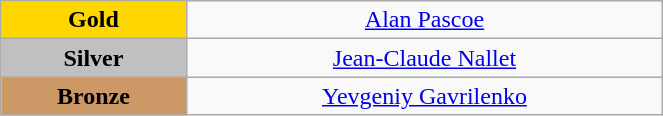<table class="wikitable" style="text-align:center; " width="35%">
<tr>
<td bgcolor="gold"><strong>Gold</strong></td>
<td><a href='#'>Alan Pascoe</a><br>  <small><em></em></small></td>
</tr>
<tr>
<td bgcolor="silver"><strong>Silver</strong></td>
<td><a href='#'>Jean-Claude Nallet</a><br>  <small><em></em></small></td>
</tr>
<tr>
<td bgcolor="CC9966"><strong>Bronze</strong></td>
<td><a href='#'>Yevgeniy Gavrilenko</a><br>  <small><em></em></small></td>
</tr>
</table>
